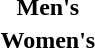<table>
<tr>
<th scope="row">Men's <br></th>
<td></td>
<td></td>
<td></td>
</tr>
<tr>
<th scope="row">Women's <br></th>
<td></td>
<td></td>
<td></td>
</tr>
</table>
